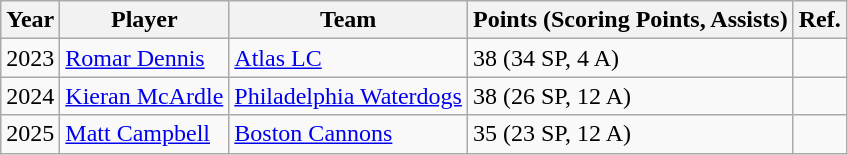<table class="wikitable">
<tr>
<th>Year</th>
<th>Player</th>
<th>Team</th>
<th>Points (Scoring Points, Assists)</th>
<th>Ref.</th>
</tr>
<tr>
<td>2023</td>
<td><a href='#'>Romar Dennis</a></td>
<td><a href='#'>Atlas LC</a></td>
<td>38 (34 SP, 4 A)</td>
<td></td>
</tr>
<tr>
<td>2024</td>
<td><a href='#'>Kieran McArdle</a></td>
<td><a href='#'>Philadelphia Waterdogs</a></td>
<td>38 (26 SP, 12 A)</td>
<td></td>
</tr>
<tr>
<td>2025</td>
<td><a href='#'>Matt Campbell</a></td>
<td><a href='#'>Boston Cannons</a></td>
<td>35 (23 SP, 12 A)</td>
<td></td>
</tr>
</table>
